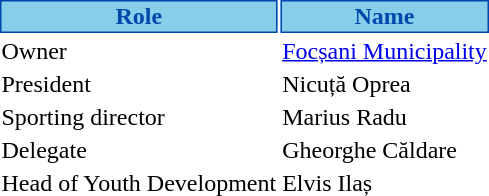<table class="toccolours">
<tr>
<th style="background:#87CEEB;color:#0047AB;border:1px solid #0047AB;">Role</th>
<th style="background:#87CEEB;color:#0047AB;border:1px solid #0047AB;">Name</th>
</tr>
<tr>
<td>Owner</td>
<td> <a href='#'>Focșani Municipality</a></td>
</tr>
<tr>
<td>President</td>
<td> Nicuță Oprea</td>
</tr>
<tr>
<td>Sporting director</td>
<td> Marius Radu</td>
</tr>
<tr>
<td>Delegate</td>
<td> Gheorghe Căldare</td>
</tr>
<tr>
<td>Head of Youth Development</td>
<td> Elvis Ilaș</td>
</tr>
</table>
